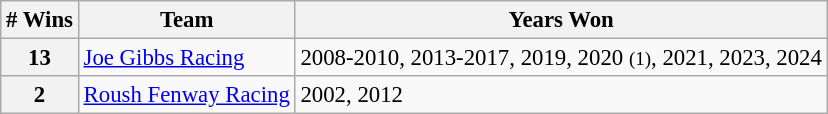<table class="wikitable" style="font-size: 95%;">
<tr>
<th># Wins</th>
<th>Team</th>
<th>Years Won</th>
</tr>
<tr>
<th>13</th>
<td><a href='#'>Joe Gibbs Racing</a></td>
<td>2008-2010, 2013-2017, 2019, 2020 <small>(1)</small>, 2021, 2023, 2024</td>
</tr>
<tr>
<th>2</th>
<td><a href='#'>Roush Fenway Racing</a></td>
<td>2002, 2012</td>
</tr>
</table>
